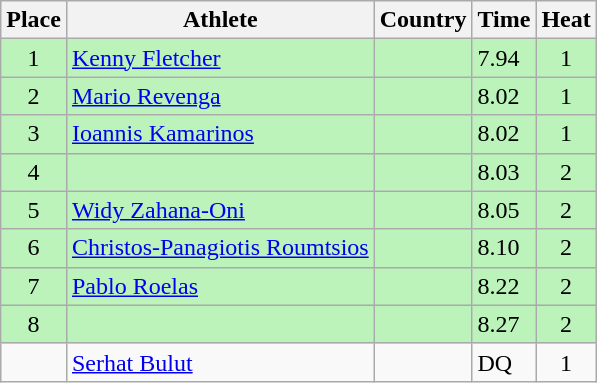<table class="wikitable">
<tr>
<th>Place</th>
<th>Athlete</th>
<th>Country</th>
<th>Time</th>
<th>Heat</th>
</tr>
<tr bgcolor=#bbf3bb>
<td align=center>1</td>
<td><a href='#'>Kenny Fletcher</a></td>
<td></td>
<td>7.94</td>
<td align=center>1</td>
</tr>
<tr bgcolor=#bbf3bb>
<td align=center>2</td>
<td><a href='#'>Mario Revenga</a></td>
<td></td>
<td>8.02</td>
<td align=center>1</td>
</tr>
<tr bgcolor=#bbf3bb>
<td align=center>3</td>
<td><a href='#'>Ioannis Kamarinos</a></td>
<td></td>
<td>8.02</td>
<td align=center>1</td>
</tr>
<tr bgcolor=#bbf3bb>
<td align=center>4</td>
<td></td>
<td></td>
<td>8.03</td>
<td align=center>2</td>
</tr>
<tr bgcolor=#bbf3bb>
<td align=center>5</td>
<td><a href='#'>Widy Zahana-Oni</a></td>
<td></td>
<td>8.05</td>
<td align=center>2</td>
</tr>
<tr bgcolor=#bbf3bb>
<td align=center>6</td>
<td><a href='#'>Christos-Panagiotis Roumtsios</a></td>
<td></td>
<td>8.10</td>
<td align=center>2</td>
</tr>
<tr bgcolor=#bbf3bb>
<td align=center>7</td>
<td><a href='#'>Pablo Roelas</a></td>
<td></td>
<td>8.22</td>
<td align=center>2</td>
</tr>
<tr bgcolor=#bbf3bb>
<td align=center>8</td>
<td></td>
<td></td>
<td>8.27</td>
<td align=center>2</td>
</tr>
<tr>
<td align=center></td>
<td><a href='#'>Serhat Bulut</a></td>
<td></td>
<td>DQ</td>
<td align=center>1</td>
</tr>
</table>
